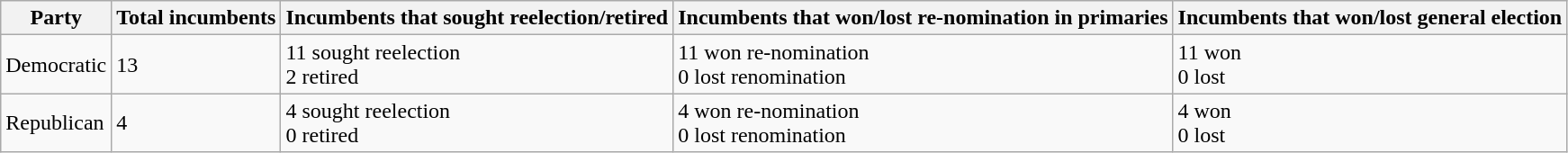<table class="wikitable">
<tr>
<th>Party</th>
<th>Total incumbents</th>
<th>Incumbents that sought reelection/retired</th>
<th>Incumbents that won/lost re-nomination in primaries</th>
<th>Incumbents that won/lost general election</th>
</tr>
<tr>
<td>Democratic</td>
<td>13</td>
<td>11 sought reelection<br>2 retired</td>
<td>11 won re-nomination<br>0 lost renomination</td>
<td>11 won<br>0 lost</td>
</tr>
<tr>
<td>Republican</td>
<td>4</td>
<td>4 sought reelection<br>0 retired</td>
<td>4 won re-nomination<br>0 lost renomination</td>
<td>4 won<br>0 lost</td>
</tr>
</table>
